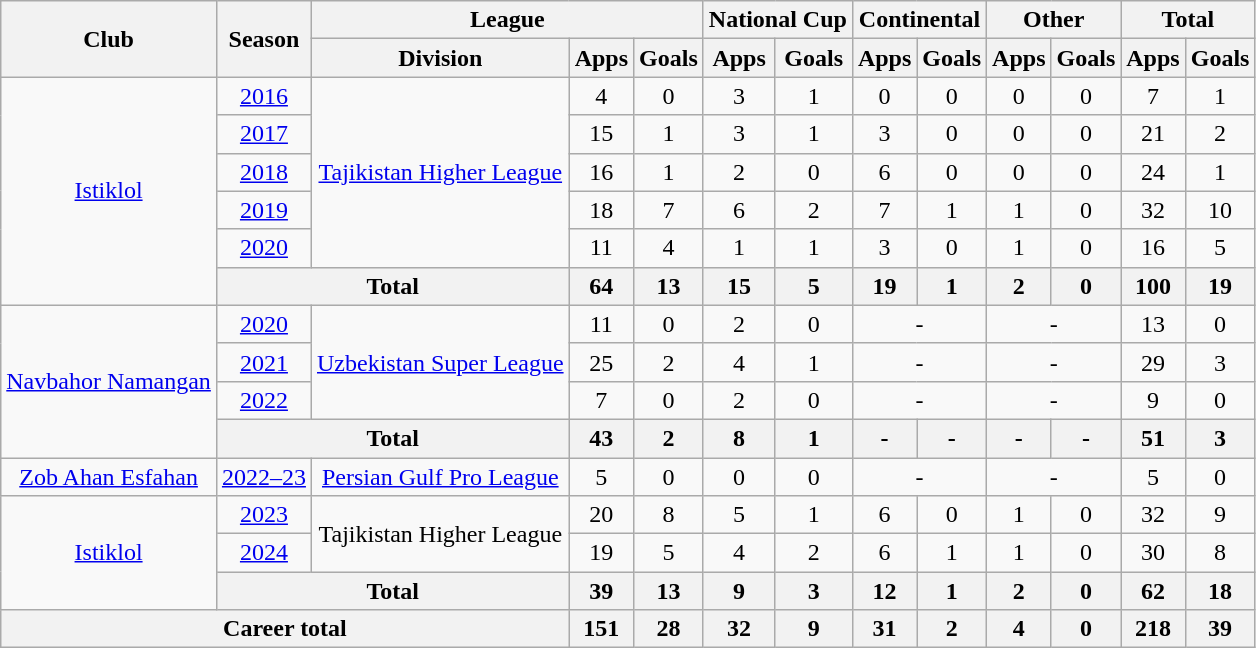<table class="wikitable" style="text-align: center;">
<tr>
<th rowspan="2">Club</th>
<th rowspan="2">Season</th>
<th colspan="3">League</th>
<th colspan="2">National Cup</th>
<th colspan="2">Continental</th>
<th colspan="2">Other</th>
<th colspan="2">Total</th>
</tr>
<tr>
<th>Division</th>
<th>Apps</th>
<th>Goals</th>
<th>Apps</th>
<th>Goals</th>
<th>Apps</th>
<th>Goals</th>
<th>Apps</th>
<th>Goals</th>
<th>Apps</th>
<th>Goals</th>
</tr>
<tr>
<td rowspan="6" valign="center"><a href='#'>Istiklol</a></td>
<td><a href='#'>2016</a></td>
<td rowspan="5" valign="center"><a href='#'>Tajikistan Higher League</a></td>
<td>4</td>
<td>0</td>
<td>3</td>
<td>1</td>
<td>0</td>
<td>0</td>
<td>0</td>
<td>0</td>
<td>7</td>
<td>1</td>
</tr>
<tr>
<td><a href='#'>2017</a></td>
<td>15</td>
<td>1</td>
<td>3</td>
<td>1</td>
<td>3</td>
<td>0</td>
<td>0</td>
<td>0</td>
<td>21</td>
<td>2</td>
</tr>
<tr>
<td><a href='#'>2018</a></td>
<td>16</td>
<td>1</td>
<td>2</td>
<td>0</td>
<td>6</td>
<td>0</td>
<td>0</td>
<td>0</td>
<td>24</td>
<td>1</td>
</tr>
<tr>
<td><a href='#'>2019</a></td>
<td>18</td>
<td>7</td>
<td>6</td>
<td>2</td>
<td>7</td>
<td>1</td>
<td>1</td>
<td>0</td>
<td>32</td>
<td>10</td>
</tr>
<tr>
<td><a href='#'>2020</a></td>
<td>11</td>
<td>4</td>
<td>1</td>
<td>1</td>
<td>3</td>
<td>0</td>
<td>1</td>
<td>0</td>
<td>16</td>
<td>5</td>
</tr>
<tr>
<th colspan="2">Total</th>
<th>64</th>
<th>13</th>
<th>15</th>
<th>5</th>
<th>19</th>
<th>1</th>
<th>2</th>
<th>0</th>
<th>100</th>
<th>19</th>
</tr>
<tr>
<td rowspan="4" valign="center"><a href='#'>Navbahor Namangan</a></td>
<td><a href='#'>2020</a></td>
<td rowspan="3" valign="center"><a href='#'>Uzbekistan Super League</a></td>
<td>11</td>
<td>0</td>
<td>2</td>
<td>0</td>
<td colspan="2">-</td>
<td colspan="2">-</td>
<td>13</td>
<td>0</td>
</tr>
<tr>
<td><a href='#'>2021</a></td>
<td>25</td>
<td>2</td>
<td>4</td>
<td>1</td>
<td colspan="2">-</td>
<td colspan="2">-</td>
<td>29</td>
<td>3</td>
</tr>
<tr>
<td><a href='#'>2022</a></td>
<td>7</td>
<td>0</td>
<td>2</td>
<td>0</td>
<td colspan="2">-</td>
<td colspan="2">-</td>
<td>9</td>
<td>0</td>
</tr>
<tr>
<th colspan="2">Total</th>
<th>43</th>
<th>2</th>
<th>8</th>
<th>1</th>
<th>-</th>
<th>-</th>
<th>-</th>
<th>-</th>
<th>51</th>
<th>3</th>
</tr>
<tr>
<td rowspan="1" valign="center"><a href='#'>Zob Ahan Esfahan</a></td>
<td><a href='#'>2022–23</a></td>
<td rowspan="1" valign="center"><a href='#'>Persian Gulf Pro League</a></td>
<td>5</td>
<td>0</td>
<td>0</td>
<td>0</td>
<td colspan="2">-</td>
<td colspan="2">-</td>
<td>5</td>
<td>0</td>
</tr>
<tr>
<td rowspan="3" valign="center"><a href='#'>Istiklol</a></td>
<td><a href='#'>2023</a></td>
<td rowspan="2" valign="center">Tajikistan Higher League</td>
<td>20</td>
<td>8</td>
<td>5</td>
<td>1</td>
<td>6</td>
<td>0</td>
<td>1</td>
<td>0</td>
<td>32</td>
<td>9</td>
</tr>
<tr>
<td><a href='#'>2024</a></td>
<td>19</td>
<td>5</td>
<td>4</td>
<td>2</td>
<td>6</td>
<td>1</td>
<td>1</td>
<td>0</td>
<td>30</td>
<td>8</td>
</tr>
<tr>
<th colspan="2">Total</th>
<th>39</th>
<th>13</th>
<th>9</th>
<th>3</th>
<th>12</th>
<th>1</th>
<th>2</th>
<th>0</th>
<th>62</th>
<th>18</th>
</tr>
<tr>
<th colspan="3">Career total</th>
<th>151</th>
<th>28</th>
<th>32</th>
<th>9</th>
<th>31</th>
<th>2</th>
<th>4</th>
<th>0</th>
<th>218</th>
<th>39</th>
</tr>
</table>
